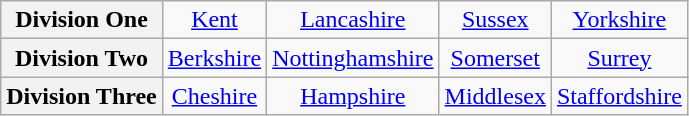<table class="wikitable" style="text-align: center" style="font-size: 95%; border: 1px #aaaaaa solid; border-collapse: collapse; clear:center;">
<tr>
<th>Division One</th>
<td><a href='#'>Kent</a></td>
<td><a href='#'>Lancashire</a></td>
<td><a href='#'>Sussex</a></td>
<td><a href='#'>Yorkshire</a></td>
</tr>
<tr>
<th>Division Two</th>
<td><a href='#'>Berkshire</a></td>
<td><a href='#'>Nottinghamshire</a></td>
<td><a href='#'>Somerset</a></td>
<td><a href='#'>Surrey</a></td>
</tr>
<tr>
<th>Division Three</th>
<td><a href='#'>Cheshire</a></td>
<td><a href='#'>Hampshire</a></td>
<td><a href='#'>Middlesex</a></td>
<td><a href='#'>Staffordshire</a></td>
</tr>
</table>
